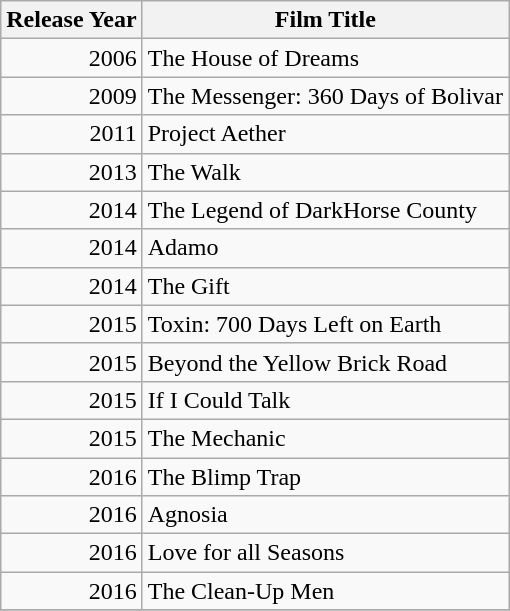<table class="wikitable sortable">
<tr>
<th>Release Year</th>
<th>Film Title</th>
</tr>
<tr>
<td style="text-align:right;">2006</td>
<td>The House of Dreams</td>
</tr>
<tr>
<td style="text-align:right;">2009</td>
<td>The Messenger: 360 Days of Bolivar</td>
</tr>
<tr>
<td style="text-align:right;">2011</td>
<td>Project Aether</td>
</tr>
<tr>
<td style="text-align:right;">2013</td>
<td>The Walk</td>
</tr>
<tr>
<td style="text-align:right;">2014</td>
<td>The Legend of DarkHorse County</td>
</tr>
<tr>
<td style="text-align:right;">2014</td>
<td>Adamo</td>
</tr>
<tr>
<td style="text-align:right;">2014</td>
<td>The Gift</td>
</tr>
<tr>
<td style="text-align:right;">2015</td>
<td>Toxin: 700 Days Left on Earth</td>
</tr>
<tr>
<td style="text-align:right;">2015</td>
<td>Beyond the Yellow Brick Road</td>
</tr>
<tr>
<td style="text-align:right;">2015</td>
<td>If I Could Talk</td>
</tr>
<tr>
<td style="text-align:right;">2015</td>
<td>The Mechanic</td>
</tr>
<tr>
<td style="text-align:right;">2016</td>
<td>The Blimp Trap</td>
</tr>
<tr>
<td style="text-align:right;">2016</td>
<td>Agnosia</td>
</tr>
<tr>
<td style="text-align:right;">2016</td>
<td>Love for all Seasons</td>
</tr>
<tr>
<td style="text-align:right;">2016</td>
<td>The Clean-Up Men</td>
</tr>
<tr>
</tr>
</table>
